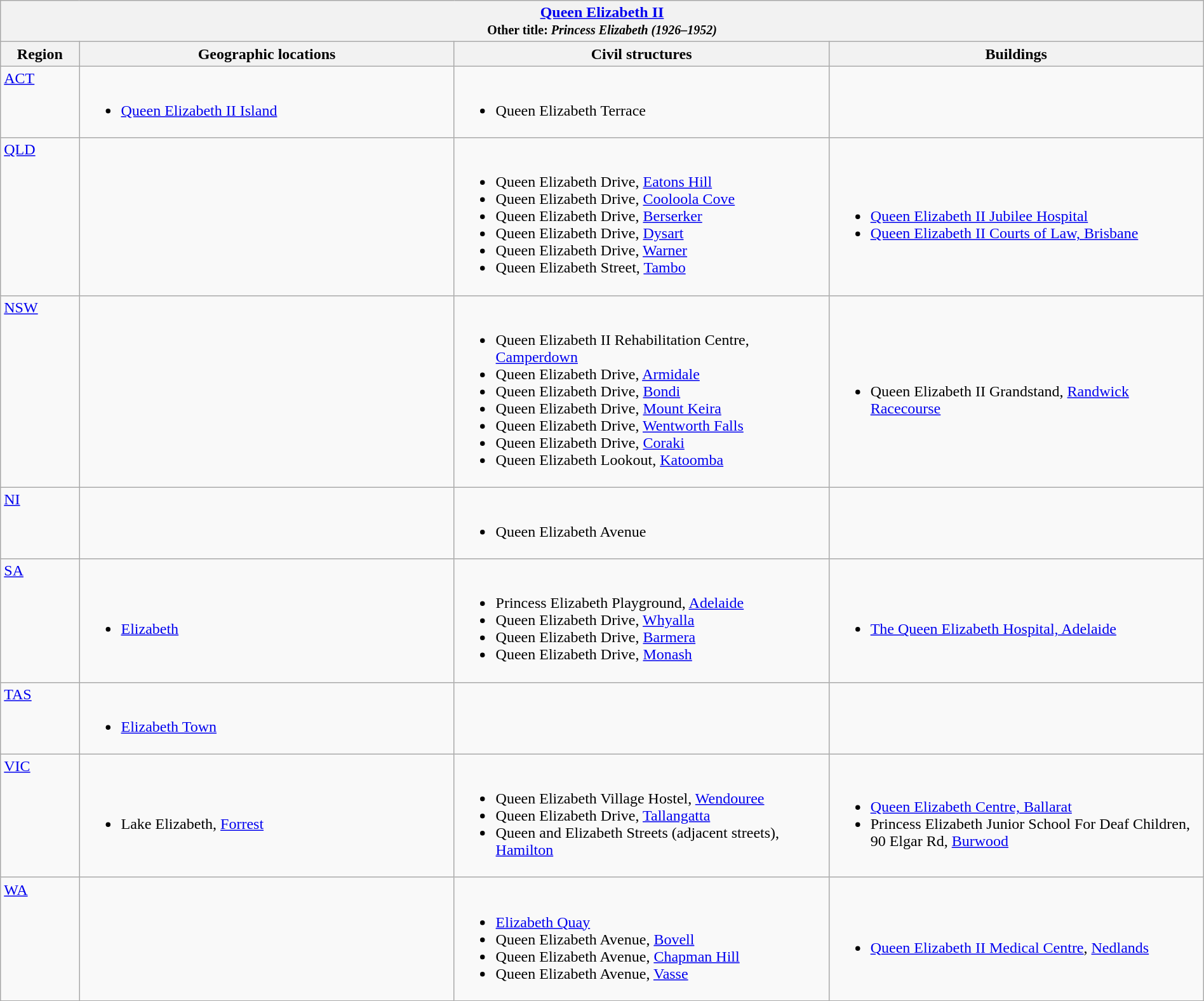<table class="wikitable" width="100%">
<tr>
<th colspan="4"> <a href='#'>Queen Elizabeth II</a><br><small>Other title: <em>Princess Elizabeth (1926–1952)</em></small></th>
</tr>
<tr>
<th width="5%">Region</th>
<th width="23.75%">Geographic locations</th>
<th width="23.75%">Civil structures</th>
<th width="23.75%">Buildings</th>
</tr>
<tr>
<td align=left valign=top> <a href='#'>ACT</a></td>
<td><br><ul><li><a href='#'>Queen Elizabeth II Island</a></li></ul></td>
<td><br><ul><li>Queen Elizabeth Terrace</li></ul></td>
<td></td>
</tr>
<tr>
<td align=left valign=top> <a href='#'>QLD</a></td>
<td></td>
<td><br><ul><li>Queen Elizabeth Drive, <a href='#'>Eatons Hill</a></li><li>Queen Elizabeth Drive, <a href='#'>Cooloola Cove</a></li><li>Queen Elizabeth Drive, <a href='#'>Berserker</a></li><li>Queen Elizabeth Drive, <a href='#'>Dysart</a></li><li>Queen Elizabeth Drive, <a href='#'>Warner</a></li><li>Queen Elizabeth Street, <a href='#'>Tambo</a></li></ul></td>
<td><br><ul><li><a href='#'>Queen Elizabeth II Jubilee Hospital</a></li><li><a href='#'>Queen Elizabeth II Courts of Law, Brisbane</a></li></ul></td>
</tr>
<tr>
<td align=left valign=top> <a href='#'>NSW</a></td>
<td></td>
<td><br><ul><li>Queen Elizabeth II Rehabilitation Centre, <a href='#'>Camperdown</a></li><li>Queen Elizabeth Drive, <a href='#'>Armidale</a></li><li>Queen Elizabeth Drive, <a href='#'>Bondi</a></li><li>Queen Elizabeth Drive, <a href='#'>Mount Keira</a></li><li>Queen Elizabeth Drive, <a href='#'>Wentworth Falls</a></li><li>Queen Elizabeth Drive, <a href='#'>Coraki</a></li><li>Queen Elizabeth Lookout, <a href='#'>Katoomba</a></li></ul></td>
<td><br><ul><li>Queen Elizabeth II Grandstand, <a href='#'>Randwick Racecourse</a></li></ul></td>
</tr>
<tr>
<td align=left valign=top> <a href='#'>NI</a></td>
<td></td>
<td><br><ul><li>Queen Elizabeth Avenue</li></ul></td>
<td></td>
</tr>
<tr>
<td align=left valign=top> <a href='#'>SA</a></td>
<td><br><ul><li><a href='#'>Elizabeth</a></li></ul></td>
<td><br><ul><li>Princess Elizabeth Playground, <a href='#'>Adelaide</a></li><li>Queen Elizabeth Drive, <a href='#'>Whyalla</a></li><li>Queen Elizabeth Drive, <a href='#'>Barmera</a></li><li>Queen Elizabeth Drive, <a href='#'>Monash</a></li></ul></td>
<td><br><ul><li><a href='#'>The Queen Elizabeth Hospital, Adelaide</a></li></ul></td>
</tr>
<tr>
<td align=left valign=top> <a href='#'>TAS</a></td>
<td><br><ul><li><a href='#'>Elizabeth Town</a></li></ul></td>
<td></td>
<td></td>
</tr>
<tr>
<td align=left valign=top> <a href='#'>VIC</a></td>
<td><br><ul><li>Lake Elizabeth, <a href='#'>Forrest</a></li></ul></td>
<td><br><ul><li>Queen Elizabeth Village Hostel, <a href='#'>Wendouree</a></li><li>Queen Elizabeth Drive, <a href='#'>Tallangatta</a></li><li>Queen and Elizabeth Streets (adjacent streets), <a href='#'>Hamilton</a></li></ul></td>
<td><br><ul><li><a href='#'>Queen Elizabeth Centre, Ballarat</a></li><li>Princess Elizabeth Junior School For Deaf Children, 90 Elgar Rd, <a href='#'>Burwood</a></li></ul></td>
</tr>
<tr>
<td align=left valign=top> <a href='#'>WA</a></td>
<td></td>
<td><br><ul><li><a href='#'>Elizabeth Quay</a></li><li>Queen Elizabeth Avenue, <a href='#'>Bovell</a></li><li>Queen Elizabeth Avenue, <a href='#'>Chapman Hill</a></li><li>Queen Elizabeth Avenue, <a href='#'>Vasse</a></li></ul></td>
<td><br><ul><li><a href='#'>Queen Elizabeth II Medical Centre</a>, <a href='#'>Nedlands</a></li></ul></td>
</tr>
</table>
